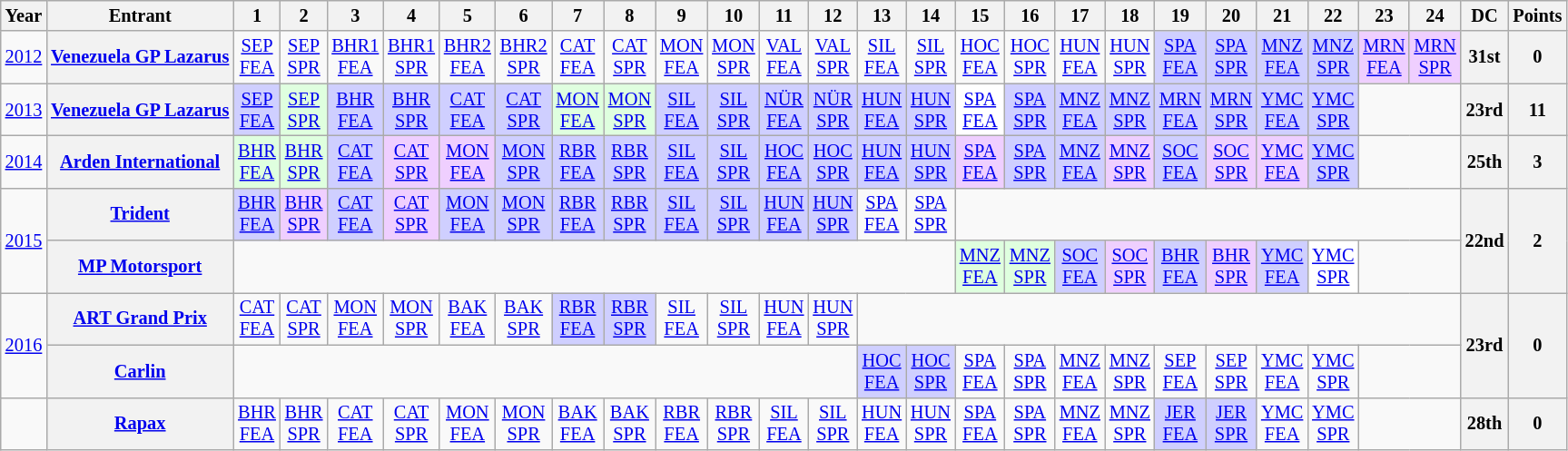<table class="wikitable" style="text-align:center; font-size:85%">
<tr>
<th>Year</th>
<th>Entrant</th>
<th>1</th>
<th>2</th>
<th>3</th>
<th>4</th>
<th>5</th>
<th>6</th>
<th>7</th>
<th>8</th>
<th>9</th>
<th>10</th>
<th>11</th>
<th>12</th>
<th>13</th>
<th>14</th>
<th>15</th>
<th>16</th>
<th>17</th>
<th>18</th>
<th>19</th>
<th>20</th>
<th>21</th>
<th>22</th>
<th>23</th>
<th>24</th>
<th>DC</th>
<th>Points</th>
</tr>
<tr>
<td><a href='#'>2012</a></td>
<th nowrap><a href='#'>Venezuela GP Lazarus</a></th>
<td><a href='#'>SEP<br>FEA</a></td>
<td><a href='#'>SEP<br>SPR</a></td>
<td><a href='#'>BHR1<br>FEA</a></td>
<td><a href='#'>BHR1<br>SPR</a></td>
<td><a href='#'>BHR2<br>FEA</a></td>
<td><a href='#'>BHR2<br>SPR</a></td>
<td><a href='#'>CAT<br>FEA</a></td>
<td><a href='#'>CAT<br>SPR</a></td>
<td><a href='#'>MON<br>FEA</a></td>
<td><a href='#'>MON<br>SPR</a></td>
<td><a href='#'>VAL<br>FEA</a></td>
<td><a href='#'>VAL<br>SPR</a></td>
<td><a href='#'>SIL<br>FEA</a></td>
<td><a href='#'>SIL<br>SPR</a></td>
<td><a href='#'>HOC<br>FEA</a></td>
<td><a href='#'>HOC<br>SPR</a></td>
<td><a href='#'>HUN<br>FEA</a></td>
<td><a href='#'>HUN<br>SPR</a></td>
<td style="background:#cfcfff;"><a href='#'>SPA<br>FEA</a><br></td>
<td style="background:#cfcfff;"><a href='#'>SPA<br>SPR</a><br></td>
<td style="background:#cfcfff;"><a href='#'>MNZ<br>FEA</a><br></td>
<td style="background:#cfcfff;"><a href='#'>MNZ<br>SPR</a><br></td>
<td style="background:#efcfff;"><a href='#'>MRN<br>FEA</a><br></td>
<td style="background:#efcfff;"><a href='#'>MRN<br>SPR</a><br></td>
<th>31st</th>
<th>0</th>
</tr>
<tr>
<td><a href='#'>2013</a></td>
<th nowrap><a href='#'>Venezuela GP Lazarus</a></th>
<td style="background:#CFCFFF;"><a href='#'>SEP<br>FEA</a><br></td>
<td style="background:#DFFFDF;"><a href='#'>SEP<br>SPR</a><br></td>
<td style="background:#CFCFFF;"><a href='#'>BHR<br>FEA</a><br></td>
<td style="background:#CFCFFF;"><a href='#'>BHR<br>SPR</a><br></td>
<td style="background:#CFCFFF;"><a href='#'>CAT<br>FEA</a><br></td>
<td style="background:#CFCFFF;"><a href='#'>CAT<br>SPR</a><br></td>
<td style="background:#DFFFDF;"><a href='#'>MON<br>FEA</a><br></td>
<td style="background:#DFFFDF;"><a href='#'>MON<br>SPR</a><br></td>
<td style="background:#CFCFFF;"><a href='#'>SIL<br>FEA</a><br></td>
<td style="background:#CFCFFF;"><a href='#'>SIL<br>SPR</a><br></td>
<td style="background:#CFCFFF;"><a href='#'>NÜR<br>FEA</a><br></td>
<td style="background:#CFCFFF;"><a href='#'>NÜR<br>SPR</a><br></td>
<td style="background:#CFCFFF;"><a href='#'>HUN<br>FEA</a><br></td>
<td style="background:#CFCFFF;"><a href='#'>HUN<br>SPR</a><br></td>
<td style="background:#FFFFFF;"><a href='#'>SPA<br>FEA</a><br></td>
<td style="background:#CFCFFF;"><a href='#'>SPA<br>SPR</a><br></td>
<td style="background:#CFCFFF;"><a href='#'>MNZ<br>FEA</a><br></td>
<td style="background:#CFCFFF;"><a href='#'>MNZ<br>SPR</a><br></td>
<td style="background:#CFCFFF;"><a href='#'>MRN<br>FEA</a><br></td>
<td style="background:#CFCFFF;"><a href='#'>MRN<br>SPR</a><br></td>
<td style="background:#CFCFFF;"><a href='#'>YMC<br>FEA</a><br></td>
<td style="background:#CFCFFF;"><a href='#'>YMC<br>SPR</a><br></td>
<td colspan=2></td>
<th>23rd</th>
<th>11</th>
</tr>
<tr>
<td><a href='#'>2014</a></td>
<th nowrap><a href='#'>Arden International</a></th>
<td style="background:#DFFFDF;"><a href='#'>BHR<br>FEA</a><br></td>
<td style="background:#DFFFDF;"><a href='#'>BHR<br>SPR</a><br></td>
<td style="background:#CFCFFF;"><a href='#'>CAT<br>FEA</a><br></td>
<td style="background:#EFCFFF;"><a href='#'>CAT<br>SPR</a><br></td>
<td style="background:#EFCFFF;"><a href='#'>MON<br>FEA</a><br></td>
<td style="background:#CFCFFF;"><a href='#'>MON<br>SPR</a><br></td>
<td style="background:#CFCFFF;"><a href='#'>RBR<br>FEA</a><br></td>
<td style="background:#CFCFFF;"><a href='#'>RBR<br>SPR</a><br></td>
<td style="background:#CFCFFF;"><a href='#'>SIL<br>FEA</a><br></td>
<td style="background:#CFCFFF;"><a href='#'>SIL<br>SPR</a><br></td>
<td style="background:#CFCFFF;"><a href='#'>HOC<br>FEA</a><br></td>
<td style="background:#CFCFFF;"><a href='#'>HOC<br>SPR</a><br></td>
<td style="background:#CFCFFF;"><a href='#'>HUN<br>FEA</a><br></td>
<td style="background:#CFCFFF;"><a href='#'>HUN<br>SPR</a><br></td>
<td style="background:#EFCFFF;"><a href='#'>SPA<br>FEA</a><br></td>
<td style="background:#CFCFFF;"><a href='#'>SPA<br>SPR</a><br></td>
<td style="background:#CFCFFF;"><a href='#'>MNZ<br>FEA</a><br></td>
<td style="background:#EFCFFF;"><a href='#'>MNZ<br>SPR</a><br></td>
<td style="background:#CFCFFF;"><a href='#'>SOC<br>FEA</a><br></td>
<td style="background:#EFCFFF;"><a href='#'>SOC<br>SPR</a><br></td>
<td style="background:#EFCFFF;"><a href='#'>YMC<br>FEA</a><br></td>
<td style="background:#CFCFFF;"><a href='#'>YMC<br>SPR</a><br></td>
<td colspan=2></td>
<th>25th</th>
<th>3</th>
</tr>
<tr>
<td rowspan=2><a href='#'>2015</a></td>
<th nowrap><a href='#'>Trident</a></th>
<td style="background:#CFCFFF;"><a href='#'>BHR<br>FEA</a><br></td>
<td style="background:#EFCFFF;"><a href='#'>BHR<br>SPR</a><br></td>
<td style="background:#CFCFFF;"><a href='#'>CAT<br>FEA</a><br></td>
<td style="background:#EFCFFF;"><a href='#'>CAT<br>SPR</a><br></td>
<td style="background:#CFCFFF;"><a href='#'>MON<br>FEA</a><br></td>
<td style="background:#CFCFFF;"><a href='#'>MON<br>SPR</a><br></td>
<td style="background:#CFCFFF;"><a href='#'>RBR<br>FEA</a><br></td>
<td style="background:#CFCFFF;"><a href='#'>RBR<br>SPR</a><br></td>
<td style="background:#CFCFFF;"><a href='#'>SIL<br>FEA</a><br></td>
<td style="background:#CFCFFF;"><a href='#'>SIL<br>SPR</a><br></td>
<td style="background:#CFCFFF;"><a href='#'>HUN<br>FEA</a><br></td>
<td style="background:#CFCFFF;"><a href='#'>HUN<br>SPR</a><br></td>
<td><a href='#'>SPA<br>FEA</a></td>
<td><a href='#'>SPA<br>SPR</a></td>
<td colspan=10></td>
<th rowspan=2>22nd</th>
<th rowspan=2>2</th>
</tr>
<tr>
<th nowrap><a href='#'>MP Motorsport</a></th>
<td colspan=14></td>
<td style="background:#DFFFDF;"><a href='#'>MNZ<br>FEA</a><br></td>
<td style="background:#DFFFDF;"><a href='#'>MNZ<br>SPR</a><br></td>
<td style="background:#CFCFFF;"><a href='#'>SOC<br>FEA</a><br></td>
<td style="background:#EFCFFF;"><a href='#'>SOC<br>SPR</a><br></td>
<td style="background:#CFCFFF;"><a href='#'>BHR<br>FEA</a><br></td>
<td style="background:#EFCFFF;"><a href='#'>BHR<br>SPR</a><br></td>
<td style="background:#CFCFFF;"><a href='#'>YMC<br>FEA</a><br></td>
<td style="background:#FFFFFF;"><a href='#'>YMC<br>SPR</a><br></td>
<td colspan=2></td>
</tr>
<tr>
<td rowspan=2><a href='#'>2016</a></td>
<th nowrap><a href='#'>ART Grand Prix</a></th>
<td><a href='#'>CAT<br>FEA</a></td>
<td><a href='#'>CAT<br>SPR</a></td>
<td><a href='#'>MON<br>FEA</a></td>
<td><a href='#'>MON<br>SPR</a></td>
<td><a href='#'>BAK<br>FEA</a></td>
<td><a href='#'>BAK<br>SPR</a></td>
<td style="background:#CFCFFF;"><a href='#'>RBR<br>FEA</a><br></td>
<td style="background:#CFCFFF;"><a href='#'>RBR<br>SPR</a><br></td>
<td><a href='#'>SIL<br>FEA</a></td>
<td><a href='#'>SIL<br>SPR</a></td>
<td><a href='#'>HUN<br>FEA</a></td>
<td><a href='#'>HUN<br>SPR</a></td>
<td colspan=12></td>
<th rowspan=2>23rd</th>
<th rowspan=2>0</th>
</tr>
<tr>
<th nowrap><a href='#'>Carlin</a></th>
<td colspan=12></td>
<td style="background:#CFCFFF;"><a href='#'>HOC<br>FEA</a><br></td>
<td style="background:#CFCFFF;"><a href='#'>HOC<br>SPR</a><br></td>
<td><a href='#'>SPA<br>FEA</a></td>
<td><a href='#'>SPA<br>SPR</a></td>
<td><a href='#'>MNZ<br>FEA</a></td>
<td><a href='#'>MNZ<br>SPR</a></td>
<td><a href='#'>SEP<br>FEA</a></td>
<td><a href='#'>SEP<br>SPR</a></td>
<td><a href='#'>YMC<br>FEA</a></td>
<td><a href='#'>YMC<br>SPR</a></td>
<td colspan=2></td>
</tr>
<tr>
<td></td>
<th><a href='#'>Rapax</a></th>
<td><a href='#'>BHR<br>FEA</a></td>
<td><a href='#'>BHR<br>SPR</a></td>
<td><a href='#'>CAT<br>FEA</a></td>
<td><a href='#'>CAT<br>SPR</a></td>
<td><a href='#'>MON<br>FEA</a></td>
<td><a href='#'>MON<br>SPR</a></td>
<td><a href='#'>BAK<br>FEA</a></td>
<td><a href='#'>BAK<br>SPR</a></td>
<td><a href='#'>RBR<br>FEA</a></td>
<td><a href='#'>RBR<br>SPR</a></td>
<td><a href='#'>SIL<br>FEA</a></td>
<td><a href='#'>SIL<br>SPR</a></td>
<td><a href='#'>HUN<br>FEA</a></td>
<td><a href='#'>HUN<br>SPR</a></td>
<td><a href='#'>SPA<br>FEA</a></td>
<td><a href='#'>SPA<br>SPR</a></td>
<td><a href='#'>MNZ<br>FEA</a></td>
<td><a href='#'>MNZ<br>SPR</a></td>
<td style="background:#CFCFFF;"><a href='#'>JER<br>FEA</a><br></td>
<td style="background:#CFCFFF;"><a href='#'>JER<br>SPR</a><br></td>
<td><a href='#'>YMC<br>FEA</a></td>
<td><a href='#'>YMC<br>SPR</a></td>
<td colspan=2></td>
<th>28th</th>
<th>0</th>
</tr>
</table>
